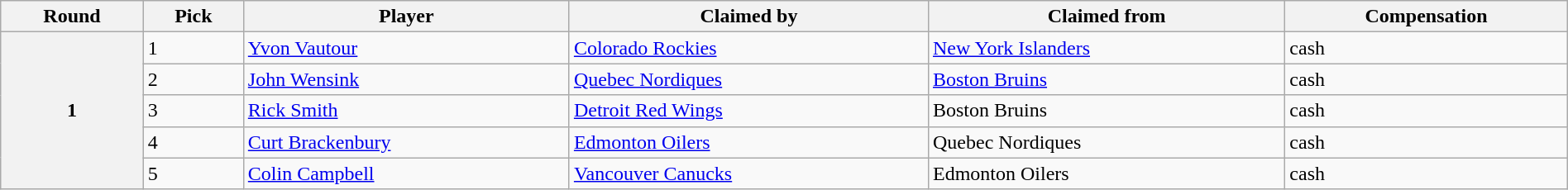<table class="wikitable" style="width: 100%">
<tr>
<th scope="col">Round</th>
<th scope="col">Pick</th>
<th scope="col">Player</th>
<th scope="col">Claimed by</th>
<th scope="col">Claimed from</th>
<th scope="col">Compensation</th>
</tr>
<tr>
<th scope="row" rowspan="5">1</th>
<td>1</td>
<td><a href='#'>Yvon Vautour</a></td>
<td><a href='#'>Colorado Rockies</a></td>
<td><a href='#'>New York Islanders</a></td>
<td>cash</td>
</tr>
<tr>
<td>2</td>
<td><a href='#'>John Wensink</a></td>
<td><a href='#'>Quebec Nordiques</a></td>
<td><a href='#'>Boston Bruins</a></td>
<td>cash</td>
</tr>
<tr>
<td>3</td>
<td><a href='#'>Rick Smith</a></td>
<td><a href='#'>Detroit Red Wings</a></td>
<td>Boston Bruins</td>
<td>cash</td>
</tr>
<tr>
<td>4</td>
<td><a href='#'>Curt Brackenbury</a></td>
<td><a href='#'>Edmonton Oilers</a></td>
<td>Quebec Nordiques</td>
<td>cash</td>
</tr>
<tr>
<td>5</td>
<td><a href='#'>Colin Campbell</a></td>
<td><a href='#'>Vancouver Canucks</a></td>
<td>Edmonton Oilers</td>
<td>cash</td>
</tr>
</table>
